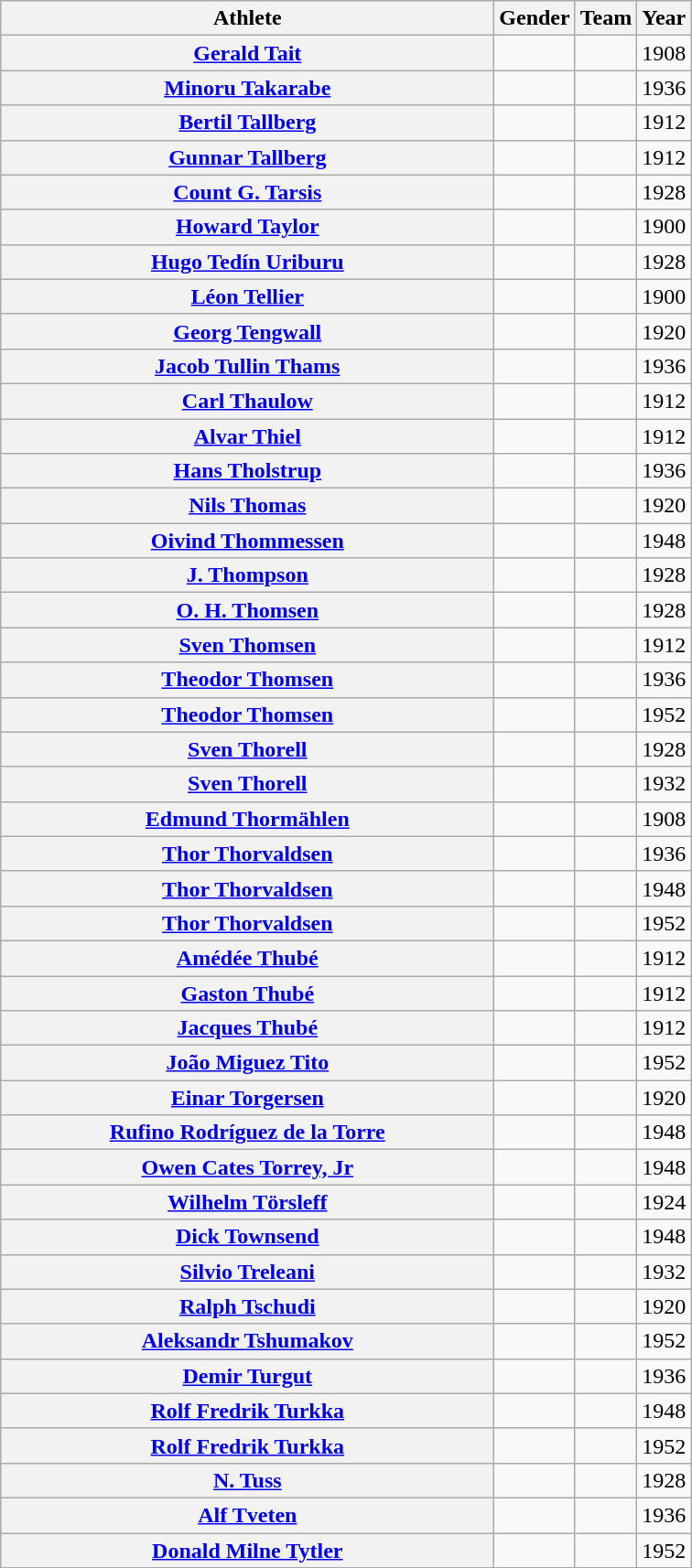<table class="wikitable plainrowheaders">
<tr>
<th scope="col" style="width:22em">Athlete</th>
<th scope="col">Gender</th>
<th scope="col">Team</th>
<th scope="col">Year</th>
</tr>
<tr>
<th scope="row"><a href='#'>Gerald Tait</a></th>
<td style="text-align:center"></td>
<td></td>
<td>1908</td>
</tr>
<tr>
<th scope="row"><a href='#'>Minoru Takarabe</a></th>
<td style="text-align:center"></td>
<td></td>
<td>1936</td>
</tr>
<tr>
<th scope="row"><a href='#'>Bertil Tallberg</a></th>
<td style="text-align:center"></td>
<td></td>
<td>1912</td>
</tr>
<tr>
<th scope="row"><a href='#'>Gunnar Tallberg</a></th>
<td style="text-align:center"></td>
<td></td>
<td>1912</td>
</tr>
<tr>
<th scope="row"><a href='#'>Count G. Tarsis</a></th>
<td style="text-align:center"></td>
<td></td>
<td>1928</td>
</tr>
<tr>
<th scope="row"><a href='#'>Howard Taylor</a></th>
<td style="text-align:center"></td>
<td></td>
<td>1900</td>
</tr>
<tr>
<th scope="row"><a href='#'>Hugo Tedín Uriburu</a></th>
<td style="text-align:center"></td>
<td></td>
<td>1928</td>
</tr>
<tr>
<th scope="row"><a href='#'>Léon Tellier</a></th>
<td style="text-align:center"></td>
<td></td>
<td>1900</td>
</tr>
<tr>
<th scope="row"><a href='#'>Georg Tengwall</a></th>
<td style="text-align:center"></td>
<td></td>
<td>1920</td>
</tr>
<tr>
<th scope="row"><a href='#'>Jacob Tullin Thams</a></th>
<td style="text-align:center"></td>
<td></td>
<td>1936</td>
</tr>
<tr>
<th scope="row"><a href='#'>Carl Thaulow</a></th>
<td style="text-align:center"></td>
<td></td>
<td>1912</td>
</tr>
<tr>
<th scope="row"><a href='#'>Alvar Thiel</a></th>
<td style="text-align:center"></td>
<td></td>
<td>1912</td>
</tr>
<tr>
<th scope="row"><a href='#'>Hans Tholstrup</a></th>
<td style="text-align:center"></td>
<td></td>
<td>1936</td>
</tr>
<tr>
<th scope="row"><a href='#'>Nils Thomas</a></th>
<td style="text-align:center"></td>
<td></td>
<td>1920</td>
</tr>
<tr>
<th scope="row"><a href='#'>Oivind Thommessen</a></th>
<td style="text-align:center"></td>
<td></td>
<td>1948</td>
</tr>
<tr>
<th scope="row"><a href='#'>J. Thompson</a></th>
<td style="text-align:center"></td>
<td></td>
<td>1928</td>
</tr>
<tr>
<th scope="row"><a href='#'>O. H. Thomsen</a></th>
<td style="text-align:center"></td>
<td></td>
<td>1928</td>
</tr>
<tr>
<th scope="row"><a href='#'>Sven Thomsen</a></th>
<td style="text-align:center"></td>
<td></td>
<td>1912</td>
</tr>
<tr>
<th scope="row"><a href='#'>Theodor Thomsen</a></th>
<td style="text-align:center"></td>
<td></td>
<td>1936</td>
</tr>
<tr>
<th scope="row"><a href='#'>Theodor Thomsen</a></th>
<td style="text-align:center"></td>
<td></td>
<td>1952</td>
</tr>
<tr>
<th scope="row"><a href='#'>Sven Thorell</a></th>
<td style="text-align:center"></td>
<td></td>
<td>1928</td>
</tr>
<tr>
<th scope="row"><a href='#'>Sven Thorell</a></th>
<td style="text-align:center"></td>
<td></td>
<td>1932</td>
</tr>
<tr>
<th scope="row"><a href='#'>Edmund Thormählen</a></th>
<td style="text-align:center"></td>
<td></td>
<td>1908</td>
</tr>
<tr>
<th scope="row"><a href='#'>Thor Thorvaldsen</a></th>
<td style="text-align:center"></td>
<td></td>
<td>1936</td>
</tr>
<tr>
<th scope="row"><a href='#'>Thor Thorvaldsen</a></th>
<td style="text-align:center"></td>
<td></td>
<td>1948</td>
</tr>
<tr>
<th scope="row"><a href='#'>Thor Thorvaldsen</a></th>
<td style="text-align:center"></td>
<td></td>
<td>1952</td>
</tr>
<tr>
<th scope="row"><a href='#'>Amédée Thubé</a></th>
<td style="text-align:center"></td>
<td></td>
<td>1912</td>
</tr>
<tr>
<th scope="row"><a href='#'>Gaston Thubé</a></th>
<td style="text-align:center"></td>
<td></td>
<td>1912</td>
</tr>
<tr>
<th scope="row"><a href='#'>Jacques Thubé</a></th>
<td style="text-align:center"></td>
<td></td>
<td>1912</td>
</tr>
<tr>
<th scope="row"><a href='#'>João Miguez Tito</a></th>
<td style="text-align:center"></td>
<td></td>
<td>1952</td>
</tr>
<tr>
<th scope="row"><a href='#'>Einar Torgersen</a></th>
<td style="text-align:center"></td>
<td></td>
<td>1920</td>
</tr>
<tr>
<th scope="row"><a href='#'>Rufino Rodríguez de la Torre</a></th>
<td style="text-align:center"></td>
<td></td>
<td>1948</td>
</tr>
<tr>
<th scope="row"><a href='#'>Owen Cates Torrey, Jr</a></th>
<td style="text-align:center"></td>
<td></td>
<td>1948</td>
</tr>
<tr>
<th scope="row"><a href='#'>Wilhelm Törsleff</a></th>
<td style="text-align:center"></td>
<td></td>
<td>1924</td>
</tr>
<tr>
<th scope="row"><a href='#'>Dick Townsend</a></th>
<td style="text-align:center"></td>
<td></td>
<td>1948</td>
</tr>
<tr>
<th scope="row"><a href='#'>Silvio Treleani</a></th>
<td style="text-align:center"></td>
<td></td>
<td>1932</td>
</tr>
<tr>
<th scope="row"><a href='#'>Ralph Tschudi</a></th>
<td style="text-align:center"></td>
<td></td>
<td>1920</td>
</tr>
<tr>
<th scope="row"><a href='#'>Aleksandr Tshumakov</a></th>
<td style="text-align:center"></td>
<td></td>
<td>1952</td>
</tr>
<tr>
<th scope="row"><a href='#'>Demir Turgut</a></th>
<td style="text-align:center"></td>
<td></td>
<td>1936</td>
</tr>
<tr>
<th scope="row"><a href='#'>Rolf Fredrik Turkka</a></th>
<td style="text-align:center"></td>
<td></td>
<td>1948</td>
</tr>
<tr>
<th scope="row"><a href='#'>Rolf Fredrik Turkka</a></th>
<td style="text-align:center"></td>
<td></td>
<td>1952</td>
</tr>
<tr>
<th scope="row"><a href='#'>N. Tuss</a></th>
<td style="text-align:center"></td>
<td></td>
<td>1928</td>
</tr>
<tr>
<th scope="row"><a href='#'>Alf Tveten</a></th>
<td style="text-align:center"></td>
<td></td>
<td>1936</td>
</tr>
<tr>
<th scope="row"><a href='#'>Donald Milne Tytler</a></th>
<td style="text-align:center"></td>
<td></td>
<td>1952</td>
</tr>
</table>
